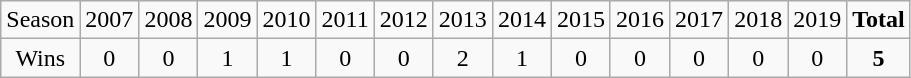<table class="wikitable sortable">
<tr>
<td>Season</td>
<td>2007</td>
<td>2008</td>
<td>2009</td>
<td>2010</td>
<td>2011</td>
<td>2012</td>
<td>2013</td>
<td>2014</td>
<td>2015</td>
<td>2016</td>
<td>2017</td>
<td>2018</td>
<td>2019</td>
<td><strong>Total</strong></td>
</tr>
<tr align=center>
<td>Wins</td>
<td>0</td>
<td>0</td>
<td>1</td>
<td>1</td>
<td>0</td>
<td>0</td>
<td>2</td>
<td>1</td>
<td>0</td>
<td>0</td>
<td>0</td>
<td>0</td>
<td>0</td>
<td><strong>5</strong></td>
</tr>
</table>
